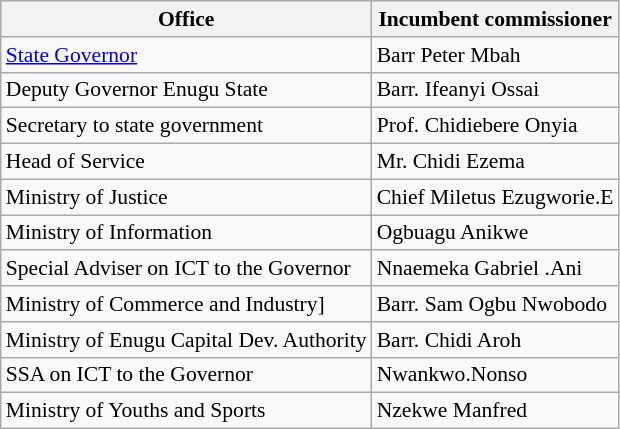<table class="wikitable" style="font-size:90%;">
<tr bgcolor="#ececec">
<th>Office</th>
<th>Incumbent commissioner</th>
</tr>
<tr>
<td><a href='#'>State Governor</a></td>
<td>Barr Peter Mbah</td>
</tr>
<tr>
<td>Deputy Governor Enugu State</td>
<td>Barr. Ifeanyi Ossai</td>
</tr>
<tr>
<td>Secretary to state government</td>
<td>Prof. Chidiebere Onyia</td>
</tr>
<tr>
<td>Head of Service</td>
<td>Mr. Chidi Ezema</td>
</tr>
<tr>
<td>Ministry of Justice</td>
<td>Chief Miletus Ezugworie.E</td>
</tr>
<tr>
<td>Ministry of Information</td>
<td>Ogbuagu Anikwe</td>
</tr>
<tr>
<td>Special Adviser on ICT to the Governor</td>
<td>Nnaemeka Gabriel .Ani</td>
</tr>
<tr>
<td>Ministry of Commerce and Industry]</td>
<td>Barr. Sam Ogbu Nwobodo</td>
</tr>
<tr>
<td>Ministry of Enugu Capital Dev. Authority</td>
<td>Barr. Chidi Aroh</td>
</tr>
<tr>
<td>SSA on ICT to the Governor</td>
<td>Nwankwo.Nonso</td>
</tr>
<tr>
<td>Ministry of Youths and Sports</td>
<td>Nzekwe Manfred</td>
</tr>
</table>
